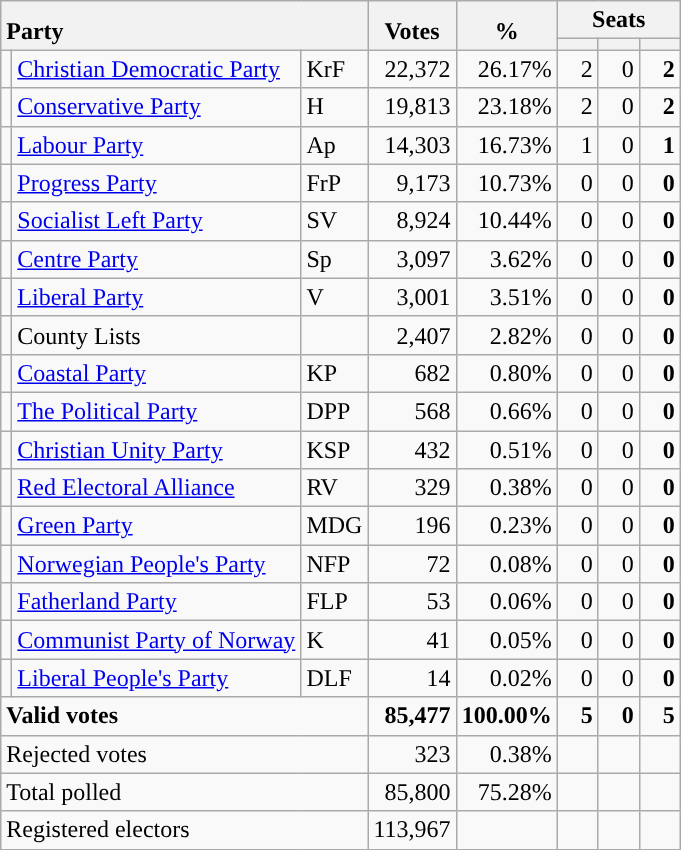<table class="wikitable" border="1" style="text-align:right;">
<tr>
<th style="text-align:left;" valign=bottom rowspan=2 colspan=3>Party</th>
<th align=center valign=bottom rowspan=2 width="50">Votes</th>
<th align=center valign=bottom rowspan=2 width="50">%</th>
<th colspan=3>Seats</th>
</tr>
<tr>
<th align=center valign=bottom width="20"><small></small></th>
<th align=center valign=bottom width="20"><small><a href='#'></a></small></th>
<th align=center valign=bottom width="20"><small></small></th>
</tr>
<tr>
<td style="color:inherit;background:"></td>
<td align=left><a href='#'>Christian Democratic Party</a></td>
<td align=left>KrF</td>
<td>22,372</td>
<td>26.17%</td>
<td>2</td>
<td>0</td>
<td><strong>2</strong></td>
</tr>
<tr>
<td style="color:inherit;background:"></td>
<td align=left><a href='#'>Conservative Party</a></td>
<td align=left>H</td>
<td>19,813</td>
<td>23.18%</td>
<td>2</td>
<td>0</td>
<td><strong>2</strong></td>
</tr>
<tr>
<td style="color:inherit;background:"></td>
<td align=left><a href='#'>Labour Party</a></td>
<td align=left>Ap</td>
<td>14,303</td>
<td>16.73%</td>
<td>1</td>
<td>0</td>
<td><strong>1</strong></td>
</tr>
<tr>
<td style="color:inherit;background:"></td>
<td align=left><a href='#'>Progress Party</a></td>
<td align=left>FrP</td>
<td>9,173</td>
<td>10.73%</td>
<td>0</td>
<td>0</td>
<td><strong>0</strong></td>
</tr>
<tr>
<td style="color:inherit;background:"></td>
<td align=left><a href='#'>Socialist Left Party</a></td>
<td align=left>SV</td>
<td>8,924</td>
<td>10.44%</td>
<td>0</td>
<td>0</td>
<td><strong>0</strong></td>
</tr>
<tr>
<td style="color:inherit;background:"></td>
<td align=left><a href='#'>Centre Party</a></td>
<td align=left>Sp</td>
<td>3,097</td>
<td>3.62%</td>
<td>0</td>
<td>0</td>
<td><strong>0</strong></td>
</tr>
<tr>
<td style="color:inherit;background:"></td>
<td align=left><a href='#'>Liberal Party</a></td>
<td align=left>V</td>
<td>3,001</td>
<td>3.51%</td>
<td>0</td>
<td>0</td>
<td><strong>0</strong></td>
</tr>
<tr>
<td></td>
<td align=left>County Lists</td>
<td align=left></td>
<td>2,407</td>
<td>2.82%</td>
<td>0</td>
<td>0</td>
<td><strong>0</strong></td>
</tr>
<tr>
<td style="color:inherit;background:"></td>
<td align=left><a href='#'>Coastal Party</a></td>
<td align=left>KP</td>
<td>682</td>
<td>0.80%</td>
<td>0</td>
<td>0</td>
<td><strong>0</strong></td>
</tr>
<tr>
<td style="color:inherit;background:"></td>
<td align=left><a href='#'>The Political Party</a></td>
<td align=left>DPP</td>
<td>568</td>
<td>0.66%</td>
<td>0</td>
<td>0</td>
<td><strong>0</strong></td>
</tr>
<tr>
<td style="color:inherit;background:"></td>
<td align=left><a href='#'>Christian Unity Party</a></td>
<td align=left>KSP</td>
<td>432</td>
<td>0.51%</td>
<td>0</td>
<td>0</td>
<td><strong>0</strong></td>
</tr>
<tr>
<td style="color:inherit;background:"></td>
<td align=left><a href='#'>Red Electoral Alliance</a></td>
<td align=left>RV</td>
<td>329</td>
<td>0.38%</td>
<td>0</td>
<td>0</td>
<td><strong>0</strong></td>
</tr>
<tr>
<td style="color:inherit;background:"></td>
<td align=left><a href='#'>Green Party</a></td>
<td align=left>MDG</td>
<td>196</td>
<td>0.23%</td>
<td>0</td>
<td>0</td>
<td><strong>0</strong></td>
</tr>
<tr>
<td style="color:inherit;background:"></td>
<td align=left><a href='#'>Norwegian People's Party</a></td>
<td align=left>NFP</td>
<td>72</td>
<td>0.08%</td>
<td>0</td>
<td>0</td>
<td><strong>0</strong></td>
</tr>
<tr>
<td style="color:inherit;background:"></td>
<td align=left><a href='#'>Fatherland Party</a></td>
<td align=left>FLP</td>
<td>53</td>
<td>0.06%</td>
<td>0</td>
<td>0</td>
<td><strong>0</strong></td>
</tr>
<tr>
<td style="color:inherit;background:"></td>
<td align=left><a href='#'>Communist Party of Norway</a></td>
<td align=left>K</td>
<td>41</td>
<td>0.05%</td>
<td>0</td>
<td>0</td>
<td><strong>0</strong></td>
</tr>
<tr>
<td style="color:inherit;background:"></td>
<td align=left><a href='#'>Liberal People's Party</a></td>
<td align=left>DLF</td>
<td>14</td>
<td>0.02%</td>
<td>0</td>
<td>0</td>
<td><strong>0</strong></td>
</tr>
<tr style="font-weight:bold">
<td align=left colspan=3>Valid votes</td>
<td>85,477</td>
<td>100.00%</td>
<td>5</td>
<td>0</td>
<td>5</td>
</tr>
<tr>
<td align=left colspan=3>Rejected votes</td>
<td>323</td>
<td>0.38%</td>
<td></td>
<td></td>
<td></td>
</tr>
<tr>
<td align=left colspan=3>Total polled</td>
<td>85,800</td>
<td>75.28%</td>
<td></td>
<td></td>
<td></td>
</tr>
<tr>
<td align=left colspan=3>Registered electors</td>
<td>113,967</td>
<td></td>
<td></td>
<td></td>
<td></td>
</tr>
</table>
